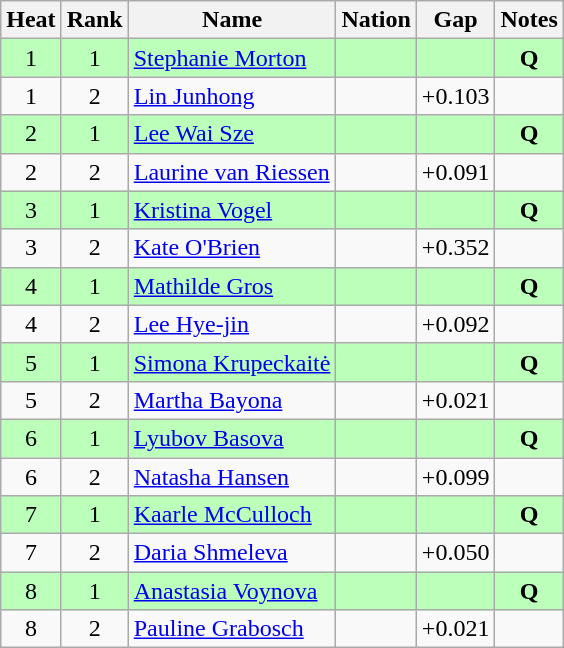<table class="wikitable sortable" style="text-align:center">
<tr>
<th>Heat</th>
<th>Rank</th>
<th>Name</th>
<th>Nation</th>
<th>Gap</th>
<th>Notes</th>
</tr>
<tr bgcolor=bbffbb>
<td>1</td>
<td>1</td>
<td align=left><a href='#'>Stephanie Morton</a></td>
<td align=left></td>
<td></td>
<td><strong>Q</strong></td>
</tr>
<tr>
<td>1</td>
<td>2</td>
<td align=left><a href='#'>Lin Junhong</a></td>
<td align=left></td>
<td>+0.103</td>
<td></td>
</tr>
<tr bgcolor=bbffbb>
<td>2</td>
<td>1</td>
<td align=left><a href='#'>Lee Wai Sze</a></td>
<td align=left></td>
<td></td>
<td><strong>Q</strong></td>
</tr>
<tr>
<td>2</td>
<td>2</td>
<td align=left><a href='#'>Laurine van Riessen</a></td>
<td align=left></td>
<td>+0.091</td>
<td></td>
</tr>
<tr bgcolor=bbffbb>
<td>3</td>
<td>1</td>
<td align=left><a href='#'>Kristina Vogel</a></td>
<td align=left></td>
<td></td>
<td><strong>Q</strong></td>
</tr>
<tr>
<td>3</td>
<td>2</td>
<td align=left><a href='#'>Kate O'Brien</a></td>
<td align=left></td>
<td>+0.352</td>
<td></td>
</tr>
<tr bgcolor=bbffbb>
<td>4</td>
<td>1</td>
<td align=left><a href='#'>Mathilde Gros</a></td>
<td align=left></td>
<td></td>
<td><strong>Q</strong></td>
</tr>
<tr>
<td>4</td>
<td>2</td>
<td align=left><a href='#'>Lee Hye-jin</a></td>
<td align=left></td>
<td>+0.092</td>
<td></td>
</tr>
<tr bgcolor=bbffbb>
<td>5</td>
<td>1</td>
<td align=left><a href='#'>Simona Krupeckaitė</a></td>
<td align=left></td>
<td></td>
<td><strong>Q</strong></td>
</tr>
<tr>
<td>5</td>
<td>2</td>
<td align=left><a href='#'>Martha Bayona</a></td>
<td align=left></td>
<td>+0.021</td>
<td></td>
</tr>
<tr bgcolor=bbffbb>
<td>6</td>
<td>1</td>
<td align=left><a href='#'>Lyubov Basova</a></td>
<td align=left></td>
<td></td>
<td><strong>Q</strong></td>
</tr>
<tr>
<td>6</td>
<td>2</td>
<td align=left><a href='#'>Natasha Hansen</a></td>
<td align=left></td>
<td>+0.099</td>
<td></td>
</tr>
<tr bgcolor=bbffbb>
<td>7</td>
<td>1</td>
<td align=left><a href='#'>Kaarle McCulloch</a></td>
<td align=left></td>
<td></td>
<td><strong>Q</strong></td>
</tr>
<tr>
<td>7</td>
<td>2</td>
<td align=left><a href='#'>Daria Shmeleva</a></td>
<td align=left></td>
<td>+0.050</td>
<td></td>
</tr>
<tr bgcolor=bbffbb>
<td>8</td>
<td>1</td>
<td align=left><a href='#'>Anastasia Voynova</a></td>
<td align=left></td>
<td></td>
<td><strong>Q</strong></td>
</tr>
<tr>
<td>8</td>
<td>2</td>
<td align=left><a href='#'>Pauline Grabosch</a></td>
<td align=left></td>
<td>+0.021</td>
<td></td>
</tr>
</table>
